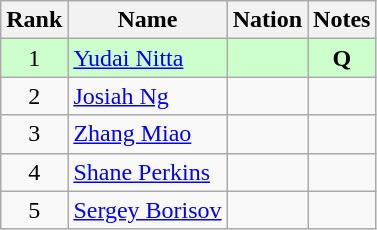<table class="wikitable sortable" style="text-align:center">
<tr>
<th>Rank</th>
<th>Name</th>
<th>Nation</th>
<th>Notes</th>
</tr>
<tr bgcolor=ccffcc>
<td>1</td>
<td align=left><a href='#'>Yudai Nitta</a></td>
<td align=left></td>
<td><strong>Q</strong></td>
</tr>
<tr>
<td>2</td>
<td align=left><a href='#'>Josiah Ng</a></td>
<td align=left></td>
<td></td>
</tr>
<tr>
<td>3</td>
<td align=left><a href='#'>Zhang Miao</a></td>
<td align=left></td>
<td></td>
</tr>
<tr>
<td>4</td>
<td align=left><a href='#'>Shane Perkins</a></td>
<td align=left></td>
<td></td>
</tr>
<tr>
<td>5</td>
<td align=left><a href='#'>Sergey Borisov</a></td>
<td align=left></td>
<td></td>
</tr>
</table>
